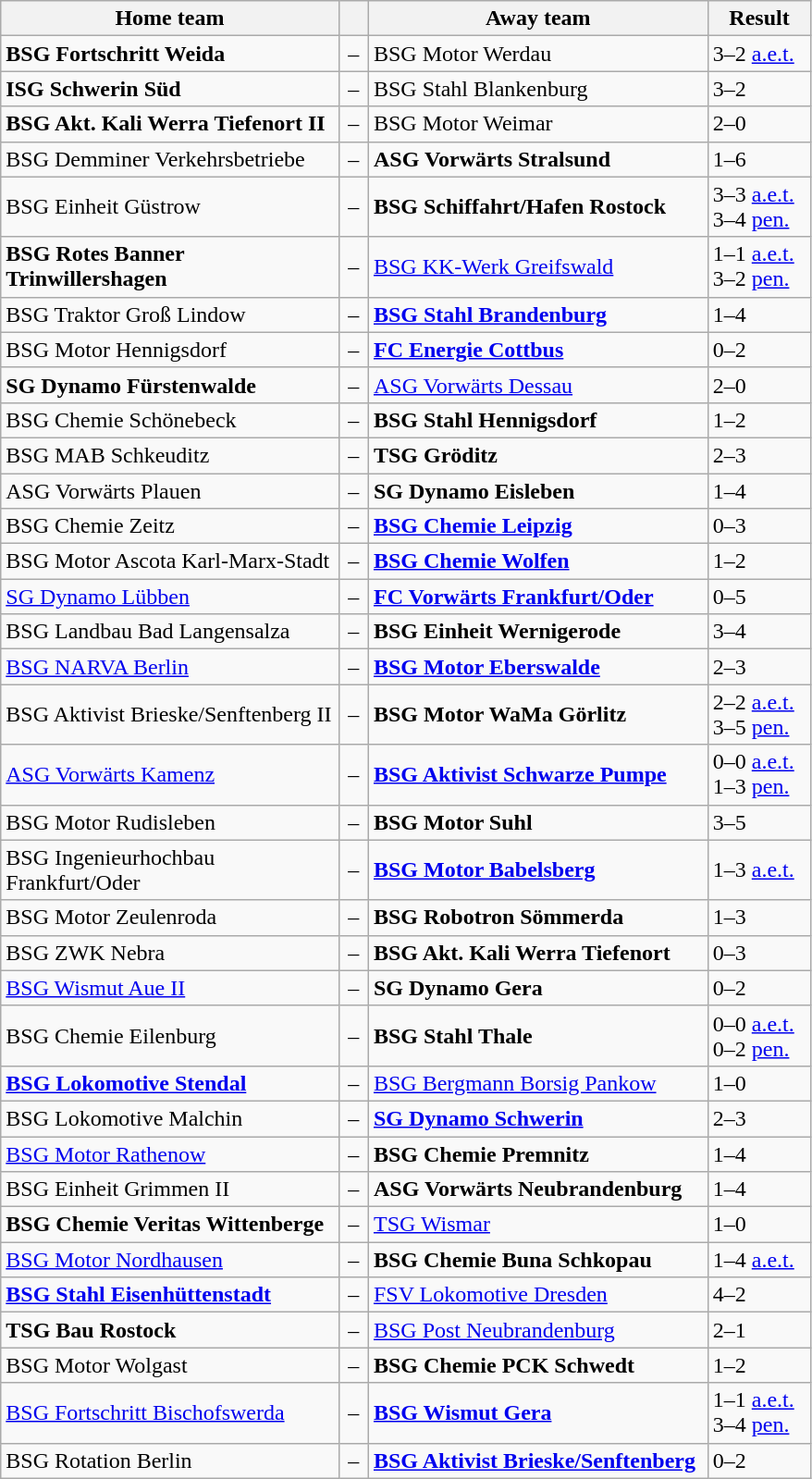<table class="wikitable" style="width:585px;" border="1">
<tr>
<th style="width:250px;" align="left">Home team</th>
<th style="width:15px;"></th>
<th style="width:250px;" align="left">Away team</th>
<th style="width:70px;" align="center;">Result</th>
</tr>
<tr>
<td><strong>BSG Fortschritt Weida</strong></td>
<td align="center">–</td>
<td>BSG Motor Werdau</td>
<td>3–2 <a href='#'>a.e.t.</a></td>
</tr>
<tr>
<td><strong>ISG Schwerin Süd</strong></td>
<td align="center">–</td>
<td>BSG Stahl Blankenburg</td>
<td>3–2</td>
</tr>
<tr>
<td><strong>BSG Akt. Kali Werra Tiefenort II</strong></td>
<td align="center">–</td>
<td>BSG Motor Weimar</td>
<td>2–0</td>
</tr>
<tr>
<td>BSG Demminer Verkehrsbetriebe</td>
<td align="center">–</td>
<td><strong>ASG Vorwärts Stralsund</strong></td>
<td>1–6</td>
</tr>
<tr>
<td>BSG Einheit Güstrow</td>
<td align="center">–</td>
<td><strong>BSG Schiffahrt/Hafen Rostock</strong></td>
<td>3–3 <a href='#'>a.e.t.</a><br> 3–4 <a href='#'>pen.</a></td>
</tr>
<tr>
<td><strong>BSG Rotes Banner Trinwillershagen</strong></td>
<td align="center">–</td>
<td><a href='#'>BSG KK-Werk Greifswald</a></td>
<td>1–1 <a href='#'>a.e.t.</a><br> 3–2 <a href='#'>pen.</a></td>
</tr>
<tr>
<td>BSG Traktor Groß Lindow</td>
<td align="center">–</td>
<td><strong><a href='#'>BSG Stahl Brandenburg</a></strong></td>
<td>1–4</td>
</tr>
<tr>
<td>BSG Motor Hennigsdorf</td>
<td align="center">–</td>
<td><strong><a href='#'>FC Energie Cottbus</a></strong></td>
<td>0–2</td>
</tr>
<tr>
<td><strong>SG Dynamo Fürstenwalde</strong></td>
<td align="center">–</td>
<td><a href='#'>ASG Vorwärts Dessau</a></td>
<td>2–0</td>
</tr>
<tr>
<td>BSG Chemie Schönebeck</td>
<td align="center">–</td>
<td><strong>BSG Stahl Hennigsdorf</strong></td>
<td>1–2</td>
</tr>
<tr>
<td>BSG MAB Schkeuditz</td>
<td align="center">–</td>
<td><strong>TSG Gröditz</strong></td>
<td>2–3</td>
</tr>
<tr>
<td>ASG Vorwärts Plauen</td>
<td align="center">–</td>
<td><strong>SG Dynamo Eisleben</strong></td>
<td>1–4</td>
</tr>
<tr>
<td>BSG Chemie Zeitz</td>
<td align="center">–</td>
<td><strong><a href='#'>BSG Chemie Leipzig</a></strong></td>
<td>0–3</td>
</tr>
<tr>
<td>BSG Motor Ascota Karl-Marx-Stadt</td>
<td align="center">–</td>
<td><strong><a href='#'>BSG Chemie Wolfen</a></strong></td>
<td>1–2</td>
</tr>
<tr>
<td><a href='#'>SG Dynamo Lübben</a></td>
<td align="center">–</td>
<td><strong><a href='#'>FC Vorwärts Frankfurt/Oder</a></strong></td>
<td>0–5</td>
</tr>
<tr>
<td>BSG Landbau Bad Langensalza</td>
<td align="center">–</td>
<td><strong>BSG Einheit Wernigerode</strong></td>
<td>3–4</td>
</tr>
<tr>
<td><a href='#'>BSG NARVA Berlin</a></td>
<td align="center">–</td>
<td><strong><a href='#'>BSG Motor Eberswalde</a></strong></td>
<td>2–3</td>
</tr>
<tr>
<td>BSG Aktivist Brieske/Senftenberg II</td>
<td align="center">–</td>
<td><strong>BSG Motor WaMa Görlitz</strong></td>
<td>2–2 <a href='#'>a.e.t.</a><br> 3–5 <a href='#'>pen.</a></td>
</tr>
<tr>
<td><a href='#'>ASG Vorwärts Kamenz</a></td>
<td align="center">–</td>
<td><strong><a href='#'>BSG Aktivist Schwarze Pumpe</a></strong></td>
<td>0–0 <a href='#'>a.e.t.</a><br> 1–3 <a href='#'>pen.</a></td>
</tr>
<tr>
<td>BSG Motor Rudisleben</td>
<td align="center">–</td>
<td><strong>BSG Motor Suhl</strong></td>
<td>3–5</td>
</tr>
<tr>
<td>BSG Ingenieurhochbau Frankfurt/Oder</td>
<td align="center">–</td>
<td><strong><a href='#'>BSG Motor Babelsberg</a></strong></td>
<td>1–3 <a href='#'>a.e.t.</a></td>
</tr>
<tr>
<td>BSG Motor Zeulenroda</td>
<td align="center">–</td>
<td><strong>BSG Robotron Sömmerda</strong></td>
<td>1–3</td>
</tr>
<tr>
<td>BSG ZWK Nebra</td>
<td align="center">–</td>
<td><strong>BSG Akt. Kali Werra Tiefenort</strong></td>
<td>0–3</td>
</tr>
<tr>
<td><a href='#'>BSG Wismut Aue II</a></td>
<td align="center">–</td>
<td><strong>SG Dynamo Gera</strong></td>
<td>0–2</td>
</tr>
<tr>
<td>BSG Chemie Eilenburg</td>
<td align="center">–</td>
<td><strong>BSG Stahl Thale</strong></td>
<td>0–0 <a href='#'>a.e.t.</a><br> 0–2 <a href='#'>pen.</a></td>
</tr>
<tr>
<td><strong><a href='#'>BSG Lokomotive Stendal</a></strong></td>
<td align="center">–</td>
<td><a href='#'>BSG Bergmann Borsig Pankow</a></td>
<td>1–0</td>
</tr>
<tr>
<td>BSG Lokomotive Malchin</td>
<td align="center">–</td>
<td><strong><a href='#'>SG Dynamo Schwerin</a></strong></td>
<td>2–3</td>
</tr>
<tr>
<td><a href='#'>BSG Motor Rathenow</a></td>
<td align="center">–</td>
<td><strong>BSG Chemie Premnitz</strong></td>
<td>1–4</td>
</tr>
<tr>
<td>BSG Einheit Grimmen II</td>
<td align="center">–</td>
<td><strong>ASG Vorwärts Neubrandenburg</strong></td>
<td>1–4</td>
</tr>
<tr>
<td><strong>BSG Chemie Veritas Wittenberge</strong></td>
<td align="center">–</td>
<td><a href='#'>TSG Wismar</a></td>
<td>1–0</td>
</tr>
<tr>
<td><a href='#'>BSG Motor Nordhausen</a></td>
<td align="center">–</td>
<td><strong>BSG Chemie Buna Schkopau</strong></td>
<td>1–4 <a href='#'>a.e.t.</a></td>
</tr>
<tr>
<td><strong><a href='#'>BSG Stahl Eisenhüttenstadt</a></strong></td>
<td align="center">–</td>
<td><a href='#'>FSV Lokomotive Dresden</a></td>
<td>4–2</td>
</tr>
<tr>
<td><strong>TSG Bau Rostock</strong></td>
<td align="center">–</td>
<td><a href='#'>BSG Post Neubrandenburg</a></td>
<td>2–1</td>
</tr>
<tr>
<td>BSG Motor Wolgast</td>
<td align="center">–</td>
<td><strong>BSG Chemie PCK Schwedt</strong></td>
<td>1–2</td>
</tr>
<tr>
<td><a href='#'>BSG Fortschritt Bischofswerda</a></td>
<td align="center">–</td>
<td><strong><a href='#'>BSG Wismut Gera</a></strong></td>
<td>1–1 <a href='#'>a.e.t.</a><br> 3–4 <a href='#'>pen.</a></td>
</tr>
<tr>
<td>BSG Rotation Berlin</td>
<td align="center">–</td>
<td><strong><a href='#'>BSG Aktivist Brieske/Senftenberg</a></strong></td>
<td>0–2</td>
</tr>
</table>
